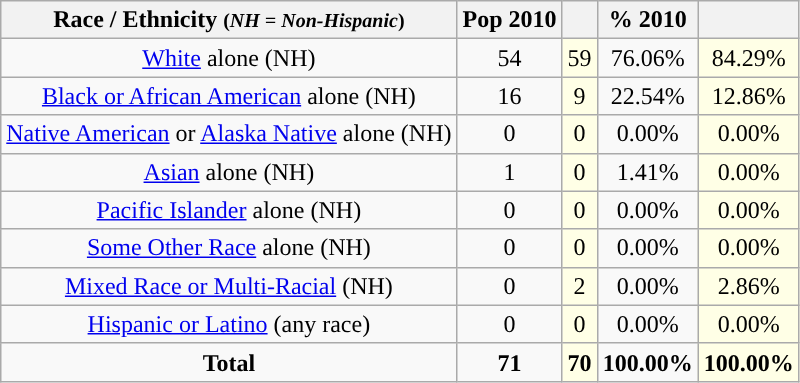<table class="wikitable"  style="text-align:center;">
<tr>
<th>Race / Ethnicity <small>(<em>NH = Non-Hispanic</em>)</small></th>
<th>Pop 2010</th>
<th></th>
<th>% 2010</th>
<th></th>
</tr>
<tr>
<td><a href='#'>White</a> alone (NH)</td>
<td>54</td>
<td style='background: #ffffe6;'>59</td>
<td>76.06%</td>
<td style='background: #ffffe6;'>84.29%</td>
</tr>
<tr>
<td><a href='#'>Black or African American</a> alone (NH)</td>
<td>16</td>
<td style='background: #ffffe6;'>9</td>
<td>22.54%</td>
<td style='background: #ffffe6;'>12.86%</td>
</tr>
<tr>
<td><a href='#'>Native American</a> or <a href='#'>Alaska Native</a> alone (NH)</td>
<td>0</td>
<td style='background: #ffffe6;'>0</td>
<td>0.00%</td>
<td style='background: #ffffe6;'>0.00%</td>
</tr>
<tr>
<td><a href='#'>Asian</a> alone (NH)</td>
<td>1</td>
<td style='background: #ffffe6;'>0</td>
<td>1.41%</td>
<td style='background: #ffffe6;'>0.00%</td>
</tr>
<tr>
<td><a href='#'>Pacific Islander</a> alone (NH)</td>
<td>0</td>
<td style='background: #ffffe6;'>0</td>
<td>0.00%</td>
<td style='background: #ffffe6;'>0.00%</td>
</tr>
<tr>
<td><a href='#'>Some Other Race</a> alone (NH)</td>
<td>0</td>
<td style='background: #ffffe6;'>0</td>
<td>0.00%</td>
<td style='background: #ffffe6;'>0.00%</td>
</tr>
<tr>
<td><a href='#'>Mixed Race or Multi-Racial</a> (NH)</td>
<td>0</td>
<td style='background: #ffffe6;'>2</td>
<td>0.00%</td>
<td style='background: #ffffe6;'>2.86%</td>
</tr>
<tr>
<td><a href='#'>Hispanic or Latino</a> (any race)</td>
<td>0</td>
<td style='background: #ffffe6;'>0</td>
<td>0.00%</td>
<td style='background: #ffffe6;'>0.00%</td>
</tr>
<tr>
<td><strong>Total</strong></td>
<td><strong>71</strong></td>
<td style='background: #ffffe6;'><strong>70</strong></td>
<td><strong>100.00%</strong></td>
<td style='background: #ffffe6;'><strong>100.00%</strong></td>
</tr>
</table>
